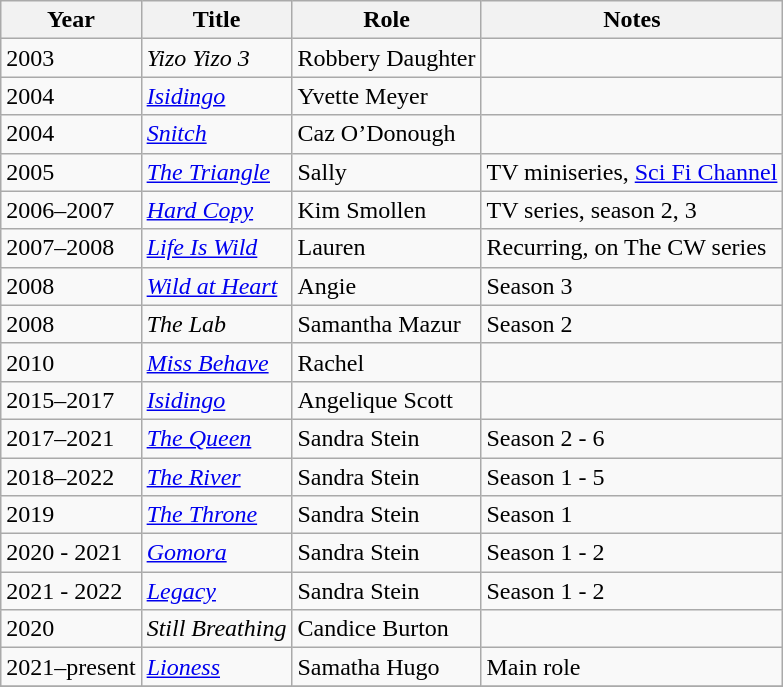<table class="wikitable">
<tr>
<th>Year</th>
<th>Title</th>
<th>Role</th>
<th>Notes</th>
</tr>
<tr>
<td>2003</td>
<td><em>Yizo Yizo 3</em></td>
<td>Robbery Daughter</td>
<td></td>
</tr>
<tr>
<td>2004</td>
<td><em><a href='#'>Isidingo</a></em></td>
<td>Yvette Meyer</td>
<td></td>
</tr>
<tr>
<td>2004</td>
<td><em><a href='#'>Snitch</a></em></td>
<td>Caz O’Donough</td>
<td></td>
</tr>
<tr>
<td>2005</td>
<td><em><a href='#'>The Triangle</a></em></td>
<td>Sally</td>
<td>TV miniseries, <a href='#'>Sci Fi Channel</a></td>
</tr>
<tr>
<td>2006–2007</td>
<td><em><a href='#'>Hard Copy</a></em></td>
<td>Kim Smollen</td>
<td>TV series, season 2, 3</td>
</tr>
<tr>
<td>2007–2008</td>
<td><em><a href='#'>Life Is Wild</a></em></td>
<td>Lauren</td>
<td>Recurring, on The CW series</td>
</tr>
<tr>
<td>2008</td>
<td><em><a href='#'>Wild at Heart</a></em></td>
<td>Angie</td>
<td>Season 3</td>
</tr>
<tr>
<td>2008</td>
<td><em>The Lab</em></td>
<td>Samantha Mazur</td>
<td>Season 2</td>
</tr>
<tr>
<td>2010</td>
<td><em><a href='#'>Miss Behave</a></em></td>
<td>Rachel</td>
<td></td>
</tr>
<tr>
<td>2015–2017</td>
<td><em><a href='#'>Isidingo</a></em></td>
<td>Angelique Scott</td>
<td></td>
</tr>
<tr>
<td>2017–2021</td>
<td><em><a href='#'>The Queen</a></em></td>
<td>Sandra Stein</td>
<td>Season 2 - 6</td>
</tr>
<tr>
<td>2018–2022</td>
<td><em><a href='#'>The River</a></em></td>
<td>Sandra Stein</td>
<td>Season 1 - 5</td>
</tr>
<tr>
<td>2019</td>
<td><em><a href='#'>The Throne</a></em></td>
<td>Sandra Stein</td>
<td>Season 1</td>
</tr>
<tr>
<td>2020 - 2021</td>
<td><em><a href='#'>Gomora</a></em></td>
<td>Sandra Stein</td>
<td>Season 1 - 2</td>
</tr>
<tr>
<td>2021 - 2022</td>
<td><em><a href='#'>Legacy</a></em></td>
<td>Sandra Stein</td>
<td>Season 1 - 2</td>
</tr>
<tr>
<td>2020</td>
<td><em>Still Breathing</em></td>
<td>Candice Burton</td>
<td></td>
</tr>
<tr>
<td>2021–present</td>
<td><em><a href='#'>Lioness</a></em></td>
<td>Samatha Hugo</td>
<td>Main role</td>
</tr>
<tr>
</tr>
</table>
